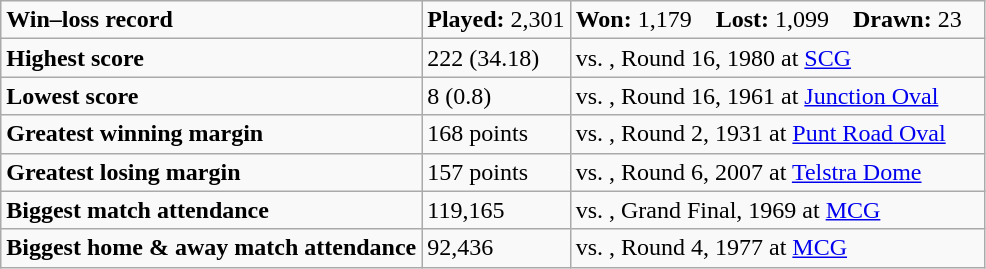<table class="wikitable">
<tr>
<td><strong>Win–loss record</strong></td>
<td><strong>Played:</strong> 2,301</td>
<td><strong>Won:</strong> 1,179    <strong>Lost:</strong> 1,099    <strong>Drawn:</strong> 23   </td>
</tr>
<tr>
<td><strong>Highest score</strong></td>
<td>222 (34.18)</td>
<td>vs. , Round 16, 1980 at <a href='#'>SCG</a></td>
</tr>
<tr>
<td><strong>Lowest score</strong></td>
<td>8 (0.8)</td>
<td>vs. , Round 16, 1961 at <a href='#'>Junction Oval</a></td>
</tr>
<tr>
<td><strong>Greatest winning margin</strong></td>
<td>168 points</td>
<td>vs. , Round 2, 1931 at <a href='#'>Punt Road Oval</a></td>
</tr>
<tr>
<td><strong>Greatest losing margin</strong></td>
<td>157 points</td>
<td>vs. , Round 6, 2007 at <a href='#'>Telstra Dome</a></td>
</tr>
<tr>
<td><strong>Biggest match attendance</strong></td>
<td>119,165</td>
<td>vs. , Grand Final, 1969 at <a href='#'>MCG</a></td>
</tr>
<tr>
<td><strong>Biggest home & away match attendance</strong></td>
<td>92,436</td>
<td>vs. , Round 4, 1977 at <a href='#'>MCG</a></td>
</tr>
</table>
